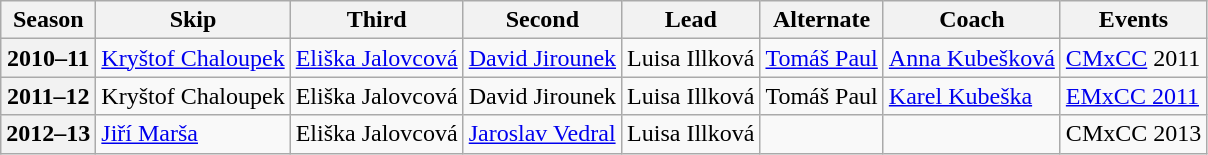<table class="wikitable">
<tr>
<th scope="col">Season</th>
<th scope="col">Skip</th>
<th scope="col">Third</th>
<th scope="col">Second</th>
<th scope="col">Lead</th>
<th scope="col">Alternate</th>
<th scope="col">Coach</th>
<th scope="col">Events</th>
</tr>
<tr>
<th scope="row">2010–11</th>
<td><a href='#'>Kryštof Chaloupek</a></td>
<td><a href='#'>Eliška Jalovcová</a></td>
<td><a href='#'>David Jirounek</a></td>
<td>Luisa Illková</td>
<td><a href='#'>Tomáš Paul</a></td>
<td><a href='#'>Anna Kubešková</a></td>
<td><a href='#'>CMxCC</a> 2011 </td>
</tr>
<tr>
<th scope="row">2011–12</th>
<td>Kryštof Chaloupek</td>
<td>Eliška Jalovcová</td>
<td>David Jirounek</td>
<td>Luisa Illková</td>
<td>Tomáš Paul</td>
<td><a href='#'>Karel Kubeška</a></td>
<td><a href='#'>EMxCC 2011</a> </td>
</tr>
<tr>
<th scope="row">2012–13</th>
<td><a href='#'>Jiří Marša</a></td>
<td>Eliška Jalovcová</td>
<td><a href='#'>Jaroslav Vedral</a></td>
<td>Luisa Illková</td>
<td></td>
<td></td>
<td>CMxCC 2013 </td>
</tr>
</table>
